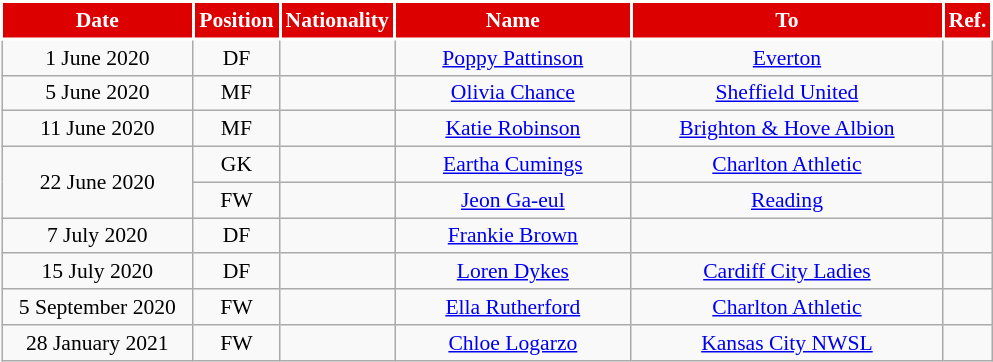<table class="wikitable" style="text-align:center; font-size:90%; ">
<tr>
<th style="background:#DD0000;color:#FFFFFF;border:2px solid #FFFFFF; width:120px;">Date</th>
<th style="background:#DD0000;color:#FFFFFF;border:2px solid #FFFFFF; width:50px;">Position</th>
<th style="background:#DD0000;color:#FFFFFF;border:2px solid #FFFFFF; width:50px;">Nationality</th>
<th style="background:#DD0000;color:#FFFFFF;border:2px solid #FFFFFF; width:150px;">Name</th>
<th style="background:#DD0000;color:#FFFFFF;border:2px solid #FFFFFF; width:200px;">To</th>
<th style="background:#DD0000;color:#FFFFFF;border:2px solid #FFFFFF; width:25px;">Ref.</th>
</tr>
<tr>
<td>1 June 2020</td>
<td>DF</td>
<td></td>
<td><a href='#'>Poppy Pattinson</a></td>
<td> <a href='#'>Everton</a></td>
<td></td>
</tr>
<tr>
<td>5 June 2020</td>
<td>MF</td>
<td></td>
<td><a href='#'>Olivia Chance</a></td>
<td> <a href='#'>Sheffield United</a></td>
<td></td>
</tr>
<tr>
<td>11 June 2020</td>
<td>MF</td>
<td></td>
<td><a href='#'>Katie Robinson</a></td>
<td> <a href='#'>Brighton & Hove Albion</a></td>
<td></td>
</tr>
<tr>
<td rowspan=2>22 June 2020</td>
<td>GK</td>
<td></td>
<td><a href='#'>Eartha Cumings</a></td>
<td> <a href='#'>Charlton Athletic</a></td>
<td></td>
</tr>
<tr>
<td>FW</td>
<td></td>
<td><a href='#'>Jeon Ga-eul</a></td>
<td> <a href='#'>Reading</a></td>
<td></td>
</tr>
<tr>
<td>7 July 2020</td>
<td>DF</td>
<td></td>
<td><a href='#'>Frankie Brown</a></td>
<td></td>
<td></td>
</tr>
<tr>
<td>15 July 2020</td>
<td>DF</td>
<td></td>
<td><a href='#'>Loren Dykes</a></td>
<td> <a href='#'>Cardiff City Ladies</a></td>
<td></td>
</tr>
<tr>
<td>5 September 2020</td>
<td>FW</td>
<td></td>
<td><a href='#'>Ella Rutherford</a></td>
<td> <a href='#'>Charlton Athletic</a></td>
<td></td>
</tr>
<tr>
<td>28 January 2021</td>
<td>FW</td>
<td></td>
<td><a href='#'>Chloe Logarzo</a></td>
<td> <a href='#'>Kansas City NWSL</a></td>
<td></td>
</tr>
</table>
